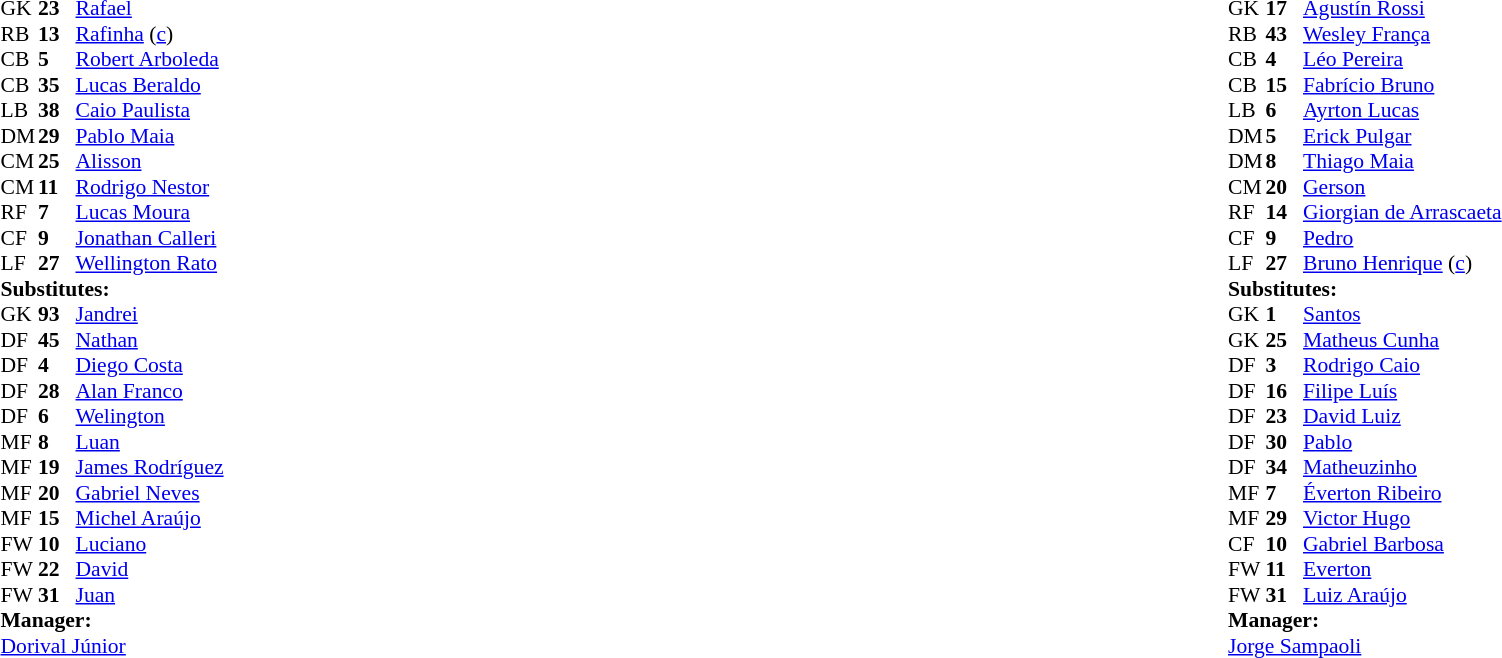<table width="100%">
<tr>
<td valign="top" width="40%"><br><table style="font-size:90%;" cellspacing="0" cellpadding="0">
<tr>
<th width="25"></th>
<th width="25"></th>
</tr>
<tr>
<td>GK</td>
<td><strong>23</strong></td>
<td> <a href='#'>Rafael</a></td>
</tr>
<tr>
<td>RB</td>
<td><strong>13</strong></td>
<td> <a href='#'>Rafinha</a> (<a href='#'>c</a>)</td>
<td></td>
</tr>
<tr>
<td>CB</td>
<td><strong>5</strong></td>
<td> <a href='#'>Robert Arboleda</a></td>
<td></td>
</tr>
<tr>
<td>CB</td>
<td><strong>35</strong></td>
<td> <a href='#'>Lucas Beraldo</a></td>
</tr>
<tr>
<td>LB</td>
<td><strong>38</strong></td>
<td> <a href='#'>Caio Paulista</a></td>
<td></td>
<td></td>
</tr>
<tr>
<td>DM</td>
<td><strong>29</strong></td>
<td> <a href='#'>Pablo Maia</a></td>
<td></td>
</tr>
<tr>
<td>CM</td>
<td><strong>25</strong></td>
<td> <a href='#'>Alisson</a></td>
<td></td>
<td></td>
</tr>
<tr>
<td>CM</td>
<td><strong>11</strong></td>
<td> <a href='#'>Rodrigo Nestor</a></td>
<td></td>
<td></td>
</tr>
<tr>
<td>RF</td>
<td><strong>7</strong></td>
<td> <a href='#'>Lucas Moura</a></td>
</tr>
<tr>
<td>CF</td>
<td><strong>9</strong></td>
<td> <a href='#'>Jonathan Calleri</a></td>
</tr>
<tr>
<td>LF</td>
<td><strong>27</strong></td>
<td> <a href='#'>Wellington Rato</a></td>
<td></td>
<td></td>
</tr>
<tr>
<td colspan=3><strong>Substitutes:</strong></td>
</tr>
<tr>
<td>GK</td>
<td><strong>93</strong></td>
<td> <a href='#'>Jandrei</a></td>
</tr>
<tr>
<td>DF</td>
<td><strong>45</strong></td>
<td> <a href='#'>Nathan</a></td>
</tr>
<tr>
<td>DF</td>
<td><strong>4</strong></td>
<td> <a href='#'>Diego Costa</a></td>
<td></td>
</tr>
<tr>
<td>DF</td>
<td><strong>28</strong></td>
<td> <a href='#'>Alan Franco</a></td>
</tr>
<tr>
<td>DF</td>
<td><strong>6</strong></td>
<td> <a href='#'>Welington</a></td>
<td></td>
<td></td>
</tr>
<tr>
<td>MF</td>
<td><strong>8</strong></td>
<td> <a href='#'>Luan</a></td>
</tr>
<tr>
<td>MF</td>
<td><strong>19</strong></td>
<td> <a href='#'>James Rodríguez</a></td>
</tr>
<tr>
<td>MF</td>
<td><strong>20</strong></td>
<td> <a href='#'>Gabriel Neves</a></td>
<td></td>
<td></td>
<td></td>
</tr>
<tr>
<td>MF</td>
<td><strong>15</strong></td>
<td> <a href='#'>Michel Araújo</a></td>
<td></td>
<td></td>
</tr>
<tr>
<td>FW</td>
<td><strong>10</strong></td>
<td> <a href='#'>Luciano</a></td>
<td></td>
<td></td>
</tr>
<tr>
<td>FW</td>
<td><strong>22</strong></td>
<td> <a href='#'>David</a></td>
</tr>
<tr>
<td>FW</td>
<td><strong>31</strong></td>
<td> <a href='#'>Juan</a></td>
</tr>
<tr>
<td colspan=3><strong>Manager:</strong></td>
</tr>
<tr>
<td colspan=4> <a href='#'>Dorival Júnior</a></td>
</tr>
</table>
</td>
<td valign="top" width="50%"><br><table style="font-size:90%;" cellspacing="0" cellpadding="0" align="center">
<tr>
<th width=25></th>
<th width=25></th>
</tr>
<tr>
<td>GK</td>
<td><strong>17</strong></td>
<td> <a href='#'>Agustín Rossi</a></td>
</tr>
<tr>
<td>RB</td>
<td><strong>43</strong></td>
<td> <a href='#'>Wesley França</a></td>
</tr>
<tr>
<td>CB</td>
<td><strong>4</strong></td>
<td> <a href='#'>Léo Pereira</a></td>
<td></td>
</tr>
<tr>
<td>CB</td>
<td><strong>15</strong></td>
<td> <a href='#'>Fabrício Bruno</a></td>
<td></td>
</tr>
<tr>
<td>LB</td>
<td><strong>6</strong></td>
<td> <a href='#'>Ayrton Lucas</a></td>
</tr>
<tr>
<td>DM</td>
<td><strong>5</strong></td>
<td> <a href='#'>Erick Pulgar</a></td>
</tr>
<tr>
<td>DM</td>
<td><strong>8</strong></td>
<td> <a href='#'>Thiago Maia</a></td>
<td></td>
</tr>
<tr>
<td>CM</td>
<td><strong>20</strong></td>
<td> <a href='#'>Gerson</a></td>
<td></td>
</tr>
<tr>
<td>RF</td>
<td><strong>14</strong></td>
<td> <a href='#'>Giorgian de Arrascaeta</a></td>
<td></td>
</tr>
<tr>
<td>CF</td>
<td><strong>9</strong></td>
<td> <a href='#'>Pedro</a></td>
<td></td>
</tr>
<tr>
<td>LF</td>
<td><strong>27</strong></td>
<td> <a href='#'>Bruno Henrique</a> (<a href='#'>c</a>)</td>
</tr>
<tr>
<td colspan=3><strong>Substitutes:</strong></td>
</tr>
<tr>
<td>GK</td>
<td><strong>1</strong></td>
<td> <a href='#'>Santos</a></td>
</tr>
<tr>
<td>GK</td>
<td><strong>25</strong></td>
<td> <a href='#'>Matheus Cunha</a></td>
</tr>
<tr>
<td>DF</td>
<td><strong>3</strong></td>
<td> <a href='#'>Rodrigo Caio</a></td>
</tr>
<tr>
<td>DF</td>
<td><strong>16</strong></td>
<td> <a href='#'>Filipe Luís</a></td>
</tr>
<tr>
<td>DF</td>
<td><strong>23</strong></td>
<td> <a href='#'>David Luiz</a></td>
</tr>
<tr>
<td>DF</td>
<td><strong>30</strong></td>
<td> <a href='#'>Pablo</a></td>
</tr>
<tr>
<td>DF</td>
<td><strong>34</strong></td>
<td> <a href='#'>Matheuzinho</a></td>
</tr>
<tr>
<td>MF</td>
<td><strong>7</strong></td>
<td> <a href='#'>Éverton Ribeiro</a></td>
<td></td>
</tr>
<tr>
<td>MF</td>
<td><strong>29</strong></td>
<td> <a href='#'>Victor Hugo</a></td>
<td></td>
</tr>
<tr>
<td>CF</td>
<td><strong>10</strong></td>
<td> <a href='#'>Gabriel Barbosa</a></td>
<td></td>
</tr>
<tr>
<td>FW</td>
<td><strong>11</strong></td>
<td> <a href='#'>Everton</a></td>
</tr>
<tr>
<td>FW</td>
<td><strong>31</strong></td>
<td> <a href='#'>Luiz Araújo</a></td>
<td></td>
</tr>
<tr>
<td colspan=3><strong>Manager:</strong></td>
</tr>
<tr>
<td colspan="4"> <a href='#'>Jorge Sampaoli</a></td>
</tr>
</table>
</td>
</tr>
</table>
